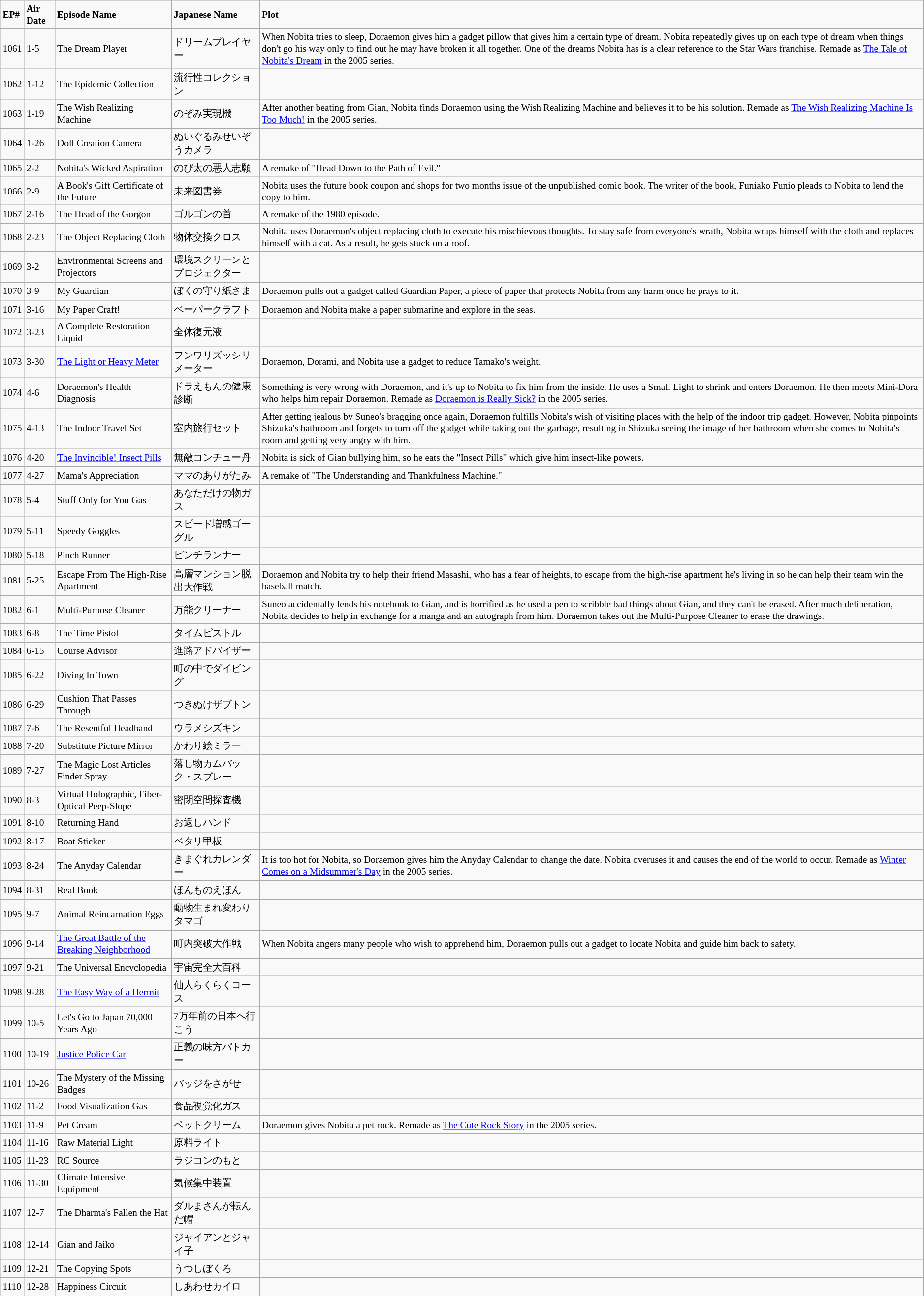<table class="wikitable" style="font-size:small;">
<tr>
<td><strong>EP#</strong></td>
<td><strong>Air Date</strong></td>
<td><strong>Episode Name</strong></td>
<td><strong>Japanese Name</strong></td>
<td><strong>Plot</strong></td>
</tr>
<tr>
<td>1061</td>
<td>1-5</td>
<td>The Dream Player</td>
<td>ドリームプレイヤー</td>
<td>When Nobita tries to sleep, Doraemon gives him a gadget pillow that gives him a certain type of dream. Nobita repeatedly gives up on each type of dream when things don't go his way only to find out he may have broken it all together. One of the dreams Nobita has is a clear reference to the Star Wars franchise. Remade as <a href='#'>The Tale of Nobita's Dream</a> in the 2005 series.</td>
</tr>
<tr>
<td>1062</td>
<td>1-12</td>
<td>The Epidemic Collection</td>
<td>流行性コレクション</td>
<td></td>
</tr>
<tr>
<td>1063</td>
<td>1-19</td>
<td>The Wish Realizing Machine</td>
<td>のぞみ実現機</td>
<td>After another beating from Gian, Nobita finds Doraemon using the Wish Realizing Machine and believes it to be his solution. Remade as <a href='#'>The Wish Realizing Machine Is Too Much!</a> in the 2005 series.</td>
</tr>
<tr>
<td>1064</td>
<td>1-26</td>
<td>Doll Creation Camera</td>
<td>ぬいぐるみせいぞうカメラ</td>
<td></td>
</tr>
<tr>
<td>1065</td>
<td>2-2</td>
<td>Nobita's Wicked Aspiration</td>
<td>のび太の悪人志願</td>
<td>A remake of "Head Down to the Path of Evil."</td>
</tr>
<tr>
<td>1066</td>
<td>2-9</td>
<td>A Book's Gift Certificate of the Future</td>
<td>未来図書券</td>
<td>Nobita uses the future book coupon and shops for two months issue of the unpublished comic book. The writer of the book, Funiako Funio pleads to Nobita to lend the copy to him.</td>
</tr>
<tr>
<td>1067</td>
<td>2-16</td>
<td>The Head of the Gorgon</td>
<td>ゴルゴンの首</td>
<td>A remake of the 1980 episode.</td>
</tr>
<tr>
<td>1068</td>
<td>2-23</td>
<td>The Object Replacing Cloth</td>
<td>物体交換クロス</td>
<td>Nobita uses Doraemon's object replacing cloth to execute his mischievous thoughts. To stay safe from everyone's wrath, Nobita wraps himself with the cloth and replaces himself with a cat. As a result, he gets stuck on a roof.</td>
</tr>
<tr>
<td>1069</td>
<td>3-2</td>
<td>Environmental Screens and Projectors</td>
<td>環境スクリーンとプロジェクター</td>
<td></td>
</tr>
<tr>
<td>1070</td>
<td>3-9</td>
<td>My Guardian</td>
<td>ぼくの守り紙さま</td>
<td>Doraemon pulls out a gadget called Guardian Paper, a piece of paper that protects Nobita from any harm once he prays to it.</td>
</tr>
<tr>
<td>1071</td>
<td>3-16</td>
<td>My Paper Craft!</td>
<td>ペーパークラフト</td>
<td>Doraemon and Nobita make a paper submarine and explore in the seas.</td>
</tr>
<tr>
<td>1072</td>
<td>3-23</td>
<td>A Complete Restoration Liquid</td>
<td>全体復元液</td>
<td></td>
</tr>
<tr>
<td>1073</td>
<td>3-30</td>
<td><a href='#'>The Light or Heavy Meter</a></td>
<td>フンワリズッシリメーター</td>
<td>Doraemon, Dorami, and Nobita use a gadget to reduce Tamako's weight.</td>
</tr>
<tr>
<td>1074</td>
<td>4-6</td>
<td>Doraemon's Health Diagnosis</td>
<td>ドラえもんの健康診断</td>
<td>Something is very wrong with Doraemon, and it's up to Nobita to fix him from the inside. He uses a Small Light to shrink and enters Doraemon. He then meets Mini-Dora who helps him repair Doraemon. Remade as <a href='#'>Doraemon is Really Sick?</a> in the 2005 series.</td>
</tr>
<tr>
<td>1075</td>
<td>4-13</td>
<td>The Indoor Travel Set</td>
<td>室内旅行セット</td>
<td>After getting jealous by Suneo's bragging once again, Doraemon fulfills Nobita's wish of visiting places with the help of the indoor trip gadget. However, Nobita pinpoints Shizuka's bathroom and forgets to turn off the gadget while taking out the garbage, resulting in Shizuka seeing the image of her bathroom when she comes to Nobita's room and getting very angry with him.</td>
</tr>
<tr>
<td>1076</td>
<td>4-20</td>
<td><a href='#'>The Invincible! Insect Pills</a></td>
<td>無敵コンチュー丹</td>
<td>Nobita is sick of Gian bullying him, so he eats the "Insect Pills" which give him insect-like powers.</td>
</tr>
<tr>
<td>1077</td>
<td>4-27</td>
<td>Mama's Appreciation</td>
<td>ママのありがたみ</td>
<td>A remake of "The Understanding and Thankfulness Machine."</td>
</tr>
<tr>
<td>1078</td>
<td>5-4</td>
<td>Stuff Only for You Gas</td>
<td>あなただけの物ガス</td>
<td></td>
</tr>
<tr>
<td>1079</td>
<td>5-11</td>
<td>Speedy Goggles</td>
<td>スピード増感ゴーグル</td>
<td></td>
</tr>
<tr>
<td>1080</td>
<td>5-18</td>
<td>Pinch Runner</td>
<td>ピンチランナー</td>
<td></td>
</tr>
<tr>
<td>1081</td>
<td>5-25</td>
<td>Escape From The High-Rise Apartment</td>
<td>高層マンション脱出大作戦</td>
<td>Doraemon and Nobita try to help their friend Masashi, who has a fear of heights, to escape from the high-rise apartment he's living in so he can help their team win the baseball match.</td>
</tr>
<tr>
<td>1082</td>
<td>6-1</td>
<td>Multi-Purpose Cleaner</td>
<td>万能クリーナー</td>
<td>Suneo accidentally lends his notebook to Gian, and is horrified as he used a pen to scribble bad things about Gian, and they can't be erased. After much deliberation, Nobita decides to help in exchange for a manga and an autograph from him. Doraemon takes out the Multi-Purpose Cleaner to erase the drawings.</td>
</tr>
<tr>
<td>1083</td>
<td>6-8</td>
<td>The Time Pistol</td>
<td>タイムピストル</td>
<td></td>
</tr>
<tr>
<td>1084</td>
<td>6-15</td>
<td>Course Advisor</td>
<td>進路アドバイザー</td>
<td></td>
</tr>
<tr>
<td>1085</td>
<td>6-22</td>
<td>Diving In Town</td>
<td>町の中でダイビング</td>
<td></td>
</tr>
<tr>
<td>1086</td>
<td>6-29</td>
<td>Cushion That Passes Through</td>
<td>つきぬけザブトン</td>
<td></td>
</tr>
<tr>
<td>1087</td>
<td>7-6</td>
<td>The Resentful Headband</td>
<td>ウラメシズキン</td>
<td></td>
</tr>
<tr>
<td>1088</td>
<td>7-20</td>
<td>Substitute Picture Mirror</td>
<td>かわり絵ミラー</td>
<td></td>
</tr>
<tr>
<td>1089</td>
<td>7-27</td>
<td>The Magic Lost Articles Finder Spray</td>
<td>落し物カムバック・スプレー</td>
<td></td>
</tr>
<tr>
<td>1090</td>
<td>8-3</td>
<td>Virtual Holographic, Fiber-Optical Peep-Slope</td>
<td>密閉空間探査機</td>
<td></td>
</tr>
<tr>
<td>1091</td>
<td>8-10</td>
<td>Returning Hand</td>
<td>お返しハンド</td>
<td></td>
</tr>
<tr>
<td>1092</td>
<td>8-17</td>
<td>Boat Sticker</td>
<td>ペタリ甲板</td>
<td></td>
</tr>
<tr>
<td>1093</td>
<td>8-24</td>
<td>The Anyday Calendar</td>
<td>きまぐれカレンダー</td>
<td>It is too hot for Nobita, so Doraemon gives him the Anyday Calendar to change the date. Nobita overuses it and causes the end of the world to occur. Remade as <a href='#'>Winter Comes on a Midsummer's Day</a> in the 2005 series.</td>
</tr>
<tr>
<td>1094</td>
<td>8-31</td>
<td>Real Book</td>
<td>ほんものえほん</td>
<td></td>
</tr>
<tr>
<td>1095</td>
<td>9-7</td>
<td>Animal Reincarnation Eggs</td>
<td>動物生まれ変わりタマゴ</td>
<td></td>
</tr>
<tr>
<td>1096</td>
<td>9-14</td>
<td><a href='#'>The Great Battle of the Breaking Neighborhood</a></td>
<td>町内突破大作戦</td>
<td>When Nobita angers many people who wish to apprehend him, Doraemon pulls out a gadget to locate Nobita and guide him back to safety.</td>
</tr>
<tr>
<td>1097</td>
<td>9-21</td>
<td>The Universal Encyclopedia</td>
<td>宇宙完全大百科</td>
<td></td>
</tr>
<tr>
<td>1098</td>
<td>9-28</td>
<td><a href='#'>The Easy Way of a Hermit</a></td>
<td>仙人らくらくコース</td>
<td></td>
</tr>
<tr>
<td>1099</td>
<td>10-5</td>
<td>Let's Go to Japan 70,000 Years Ago</td>
<td>7万年前の日本へ行こう</td>
<td></td>
</tr>
<tr>
<td>1100</td>
<td>10-19</td>
<td><a href='#'>Justice Police Car</a></td>
<td>正義の味方パトカー</td>
<td></td>
</tr>
<tr>
<td>1101</td>
<td>10-26</td>
<td>The Mystery of the Missing Badges</td>
<td>バッジをさがせ</td>
<td></td>
</tr>
<tr>
<td>1102</td>
<td>11-2</td>
<td>Food Visualization Gas</td>
<td>食品視覚化ガス</td>
<td></td>
</tr>
<tr>
<td>1103</td>
<td>11-9</td>
<td>Pet Cream</td>
<td>ペットクリーム</td>
<td>Doraemon gives Nobita a pet rock. Remade as <a href='#'>The Cute Rock Story</a> in the 2005 series.</td>
</tr>
<tr>
<td>1104</td>
<td>11-16</td>
<td>Raw Material Light</td>
<td>原料ライト</td>
<td></td>
</tr>
<tr>
<td>1105</td>
<td>11-23</td>
<td>RC Source</td>
<td>ラジコンのもと</td>
<td></td>
</tr>
<tr>
<td>1106</td>
<td>11-30</td>
<td>Climate Intensive Equipment</td>
<td>気候集中装置</td>
<td></td>
</tr>
<tr>
<td>1107</td>
<td>12-7</td>
<td>The Dharma's Fallen the Hat</td>
<td>ダルまさんが転んだ帽</td>
<td></td>
</tr>
<tr>
<td>1108</td>
<td>12-14</td>
<td>Gian and Jaiko</td>
<td>ジャイアンとジャイ子</td>
<td></td>
</tr>
<tr>
<td>1109</td>
<td>12-21</td>
<td>The Copying Spots</td>
<td>うつしぼくろ</td>
<td></td>
</tr>
<tr>
<td>1110</td>
<td>12-28</td>
<td>Happiness Circuit</td>
<td>しあわせカイロ</td>
<td></td>
</tr>
</table>
